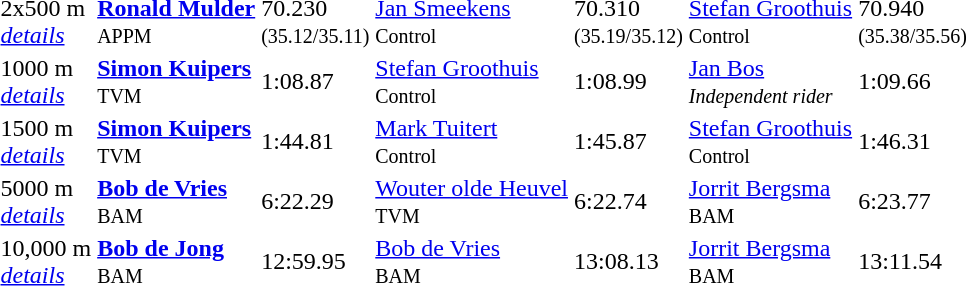<table>
<tr>
<td>2x500 m<br><a href='#'><em>details</em></a></td>
<td><strong><a href='#'>Ronald Mulder</a></strong><br><small>APPM</small></td>
<td>70.230<br><small>(35.12/35.11)</small></td>
<td><a href='#'>Jan Smeekens</a><br><small>Control</small></td>
<td>70.310<br><small>(35.19/35.12)</small></td>
<td><a href='#'>Stefan Groothuis</a><br><small>Control</small></td>
<td>70.940<br><small>(35.38/35.56)</small></td>
</tr>
<tr>
<td>1000 m<br><a href='#'><em>details</em></a></td>
<td><strong><a href='#'>Simon Kuipers</a></strong><br><small>TVM</small></td>
<td>1:08.87</td>
<td><a href='#'>Stefan Groothuis</a><br><small>Control</small></td>
<td>1:08.99</td>
<td><a href='#'>Jan Bos</a><br><small><em>Independent rider</em></small></td>
<td>1:09.66</td>
</tr>
<tr>
<td>1500 m<br><a href='#'><em>details</em></a></td>
<td><strong><a href='#'>Simon Kuipers</a></strong><br><small>TVM</small></td>
<td>1:44.81</td>
<td><a href='#'>Mark Tuitert</a><br><small>Control</small></td>
<td>1:45.87</td>
<td><a href='#'>Stefan Groothuis</a><br><small>Control</small></td>
<td>1:46.31</td>
</tr>
<tr>
<td>5000 m<br><a href='#'><em>details</em></a></td>
<td><strong><a href='#'>Bob de Vries</a></strong><br><small>BAM</small></td>
<td>6:22.29</td>
<td><a href='#'>Wouter olde Heuvel</a><br><small>TVM</small></td>
<td>6:22.74</td>
<td><a href='#'>Jorrit Bergsma</a><br><small>BAM</small></td>
<td>6:23.77</td>
</tr>
<tr>
<td>10,000 m<br><a href='#'><em>details</em></a></td>
<td><strong><a href='#'>Bob de Jong</a></strong><br><small>BAM</small></td>
<td>12:59.95</td>
<td><a href='#'>Bob de Vries</a><br><small>BAM</small></td>
<td>13:08.13</td>
<td><a href='#'>Jorrit Bergsma</a><br><small>BAM</small></td>
<td>13:11.54</td>
</tr>
</table>
